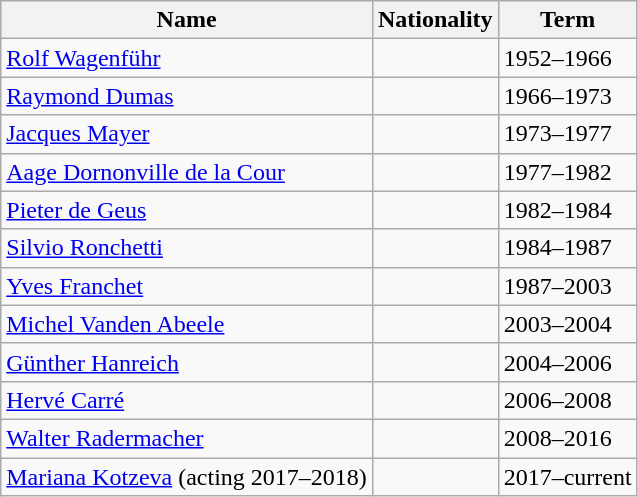<table class="wikitable">
<tr>
<th>Name</th>
<th>Nationality</th>
<th>Term</th>
</tr>
<tr>
<td><a href='#'>Rolf Wagenführ</a></td>
<td></td>
<td>1952–1966</td>
</tr>
<tr>
<td><a href='#'>Raymond Dumas</a></td>
<td></td>
<td>1966–1973</td>
</tr>
<tr>
<td><a href='#'>Jacques Mayer</a></td>
<td></td>
<td>1973–1977</td>
</tr>
<tr>
<td><a href='#'>Aage Dornonville de la Cour</a></td>
<td></td>
<td>1977–1982</td>
</tr>
<tr>
<td><a href='#'>Pieter de Geus</a></td>
<td></td>
<td>1982–1984</td>
</tr>
<tr>
<td><a href='#'>Silvio Ronchetti</a></td>
<td></td>
<td>1984–1987</td>
</tr>
<tr>
<td><a href='#'>Yves Franchet</a></td>
<td></td>
<td>1987–2003</td>
</tr>
<tr>
<td><a href='#'>Michel Vanden Abeele</a></td>
<td></td>
<td>2003–2004</td>
</tr>
<tr>
<td><a href='#'>Günther Hanreich</a></td>
<td></td>
<td>2004–2006</td>
</tr>
<tr>
<td><a href='#'>Hervé Carré</a></td>
<td></td>
<td>2006–2008</td>
</tr>
<tr>
<td><a href='#'>Walter Radermacher</a></td>
<td></td>
<td>2008–2016</td>
</tr>
<tr>
<td><a href='#'>Mariana Kotzeva</a> (acting 2017–2018)</td>
<td></td>
<td>2017–current</td>
</tr>
</table>
